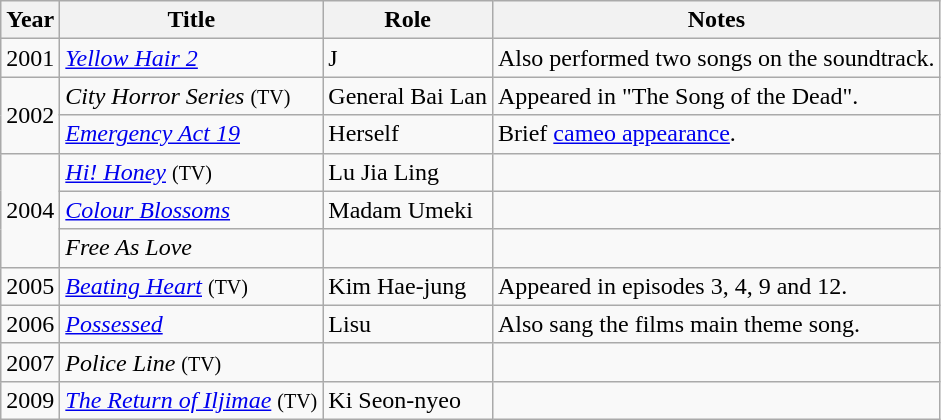<table class="wikitable">
<tr>
<th>Year</th>
<th>Title</th>
<th>Role</th>
<th>Notes</th>
</tr>
<tr>
<td>2001</td>
<td><em><a href='#'>Yellow Hair 2</a></em></td>
<td>J</td>
<td>Also performed two songs on the soundtrack.</td>
</tr>
<tr>
<td rowspan=2>2002</td>
<td><em>City Horror Series</em> <small>(TV)</small></td>
<td>General Bai Lan</td>
<td>Appeared in "The Song of the Dead".</td>
</tr>
<tr>
<td><em><a href='#'>Emergency Act 19</a></em></td>
<td>Herself</td>
<td>Brief <a href='#'>cameo appearance</a>.</td>
</tr>
<tr>
<td rowspan=3>2004</td>
<td><em><a href='#'>Hi! Honey</a></em> <small>(TV)</small></td>
<td>Lu Jia Ling</td>
<td></td>
</tr>
<tr>
<td><em><a href='#'>Colour Blossoms</a></em></td>
<td>Madam Umeki</td>
<td></td>
</tr>
<tr>
<td><em>Free As Love</em></td>
<td></td>
<td></td>
</tr>
<tr>
<td>2005</td>
<td><em><a href='#'>Beating Heart</a></em> <small>(TV)</small></td>
<td>Kim Hae-jung</td>
<td>Appeared in episodes 3, 4, 9 and 12.</td>
</tr>
<tr>
<td>2006</td>
<td><em><a href='#'>Possessed</a></em></td>
<td>Lisu</td>
<td>Also sang the films main theme song.</td>
</tr>
<tr>
<td>2007</td>
<td><em>Police Line</em> <small>(TV)</small></td>
<td></td>
<td></td>
</tr>
<tr>
<td>2009</td>
<td><em><a href='#'>The Return of Iljimae</a></em> <small>(TV)</small></td>
<td>Ki Seon-nyeo</td>
<td></td>
</tr>
</table>
